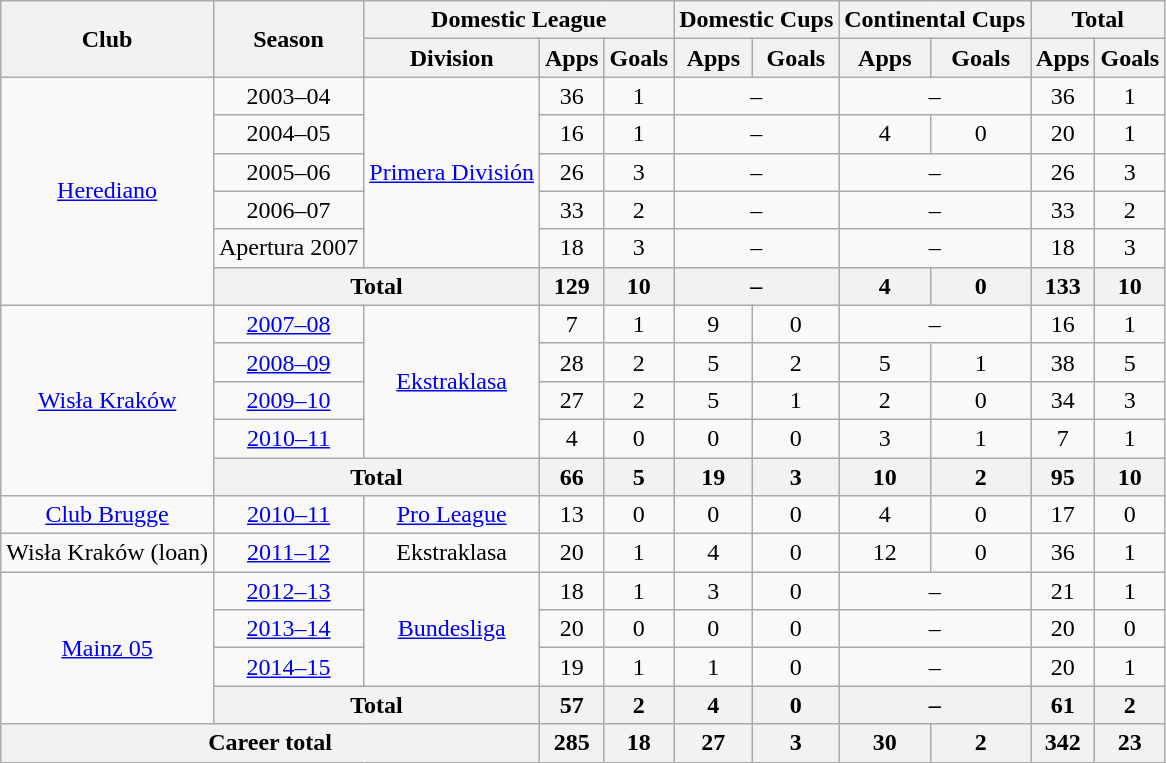<table class="wikitable" style="text-align:center">
<tr>
<th rowspan="2">Club</th>
<th rowspan="2">Season</th>
<th colspan="3">Domestic League</th>
<th colspan="2">Domestic Cups</th>
<th colspan="2">Continental Cups</th>
<th colspan="2">Total</th>
</tr>
<tr>
<th>Division</th>
<th>Apps</th>
<th>Goals</th>
<th>Apps</th>
<th>Goals</th>
<th>Apps</th>
<th>Goals</th>
<th>Apps</th>
<th>Goals</th>
</tr>
<tr>
<td rowspan="6"><a href='#'>Herediano</a></td>
<td>2003–04</td>
<td rowspan="5"><a href='#'>Primera División</a></td>
<td>36</td>
<td>1</td>
<td colspan="2">–</td>
<td colspan="2">–</td>
<td>36</td>
<td>1</td>
</tr>
<tr>
<td>2004–05</td>
<td>16</td>
<td>1</td>
<td colspan="2">–</td>
<td>4</td>
<td>0</td>
<td>20</td>
<td>1</td>
</tr>
<tr>
<td>2005–06</td>
<td>26</td>
<td>3</td>
<td colspan="2">–</td>
<td colspan="2">–</td>
<td>26</td>
<td>3</td>
</tr>
<tr>
<td>2006–07</td>
<td>33</td>
<td>2</td>
<td colspan="2">–</td>
<td colspan="2">–</td>
<td>33</td>
<td>2</td>
</tr>
<tr>
<td>Apertura 2007</td>
<td>18</td>
<td>3</td>
<td colspan="2">–</td>
<td colspan="2">–</td>
<td>18</td>
<td>3</td>
</tr>
<tr>
<th colspan="2">Total</th>
<th>129</th>
<th>10</th>
<th colspan="2">–</th>
<th>4</th>
<th>0</th>
<th>133</th>
<th>10</th>
</tr>
<tr>
<td rowspan="5"><a href='#'>Wisła Kraków</a></td>
<td><a href='#'>2007–08</a></td>
<td rowspan="4"><a href='#'>Ekstraklasa</a></td>
<td>7</td>
<td>1</td>
<td>9</td>
<td>0</td>
<td colspan="2">–</td>
<td>16</td>
<td>1</td>
</tr>
<tr>
<td><a href='#'>2008–09</a></td>
<td>28</td>
<td>2</td>
<td>5</td>
<td>2</td>
<td>5</td>
<td>1</td>
<td>38</td>
<td>5</td>
</tr>
<tr>
<td><a href='#'>2009–10</a></td>
<td>27</td>
<td>2</td>
<td>5</td>
<td>1</td>
<td>2</td>
<td>0</td>
<td>34</td>
<td>3</td>
</tr>
<tr>
<td><a href='#'>2010–11</a></td>
<td>4</td>
<td>0</td>
<td>0</td>
<td>0</td>
<td>3</td>
<td>1</td>
<td>7</td>
<td>1</td>
</tr>
<tr>
<th colspan="2">Total</th>
<th>66</th>
<th>5</th>
<th>19</th>
<th>3</th>
<th>10</th>
<th>2</th>
<th>95</th>
<th>10</th>
</tr>
<tr>
<td><a href='#'>Club Brugge</a></td>
<td><a href='#'>2010–11</a></td>
<td><a href='#'>Pro League</a></td>
<td>13</td>
<td>0</td>
<td>0</td>
<td>0</td>
<td>4</td>
<td>0</td>
<td>17</td>
<td>0</td>
</tr>
<tr>
<td>Wisła Kraków (loan)</td>
<td><a href='#'>2011–12</a></td>
<td>Ekstraklasa</td>
<td>20</td>
<td>1</td>
<td>4</td>
<td>0</td>
<td>12</td>
<td>0</td>
<td>36</td>
<td>1</td>
</tr>
<tr>
<td rowspan="4"><a href='#'>Mainz 05</a></td>
<td><a href='#'>2012–13</a></td>
<td rowspan="3"><a href='#'>Bundesliga</a></td>
<td>18</td>
<td>1</td>
<td>3</td>
<td>0</td>
<td colspan="2">–</td>
<td>21</td>
<td>1</td>
</tr>
<tr>
<td><a href='#'>2013–14</a></td>
<td>20</td>
<td>0</td>
<td>0</td>
<td>0</td>
<td colspan="2">–</td>
<td>20</td>
<td>0</td>
</tr>
<tr>
<td><a href='#'>2014–15</a></td>
<td>19</td>
<td>1</td>
<td>1</td>
<td>0</td>
<td colspan="2">–</td>
<td>20</td>
<td>1</td>
</tr>
<tr>
<th colspan="2">Total</th>
<th>57</th>
<th>2</th>
<th>4</th>
<th>0</th>
<th colspan="2">–</th>
<th>61</th>
<th>2</th>
</tr>
<tr>
<th colspan="3">Career total</th>
<th>285</th>
<th>18</th>
<th>27</th>
<th>3</th>
<th>30</th>
<th>2</th>
<th>342</th>
<th>23</th>
</tr>
</table>
